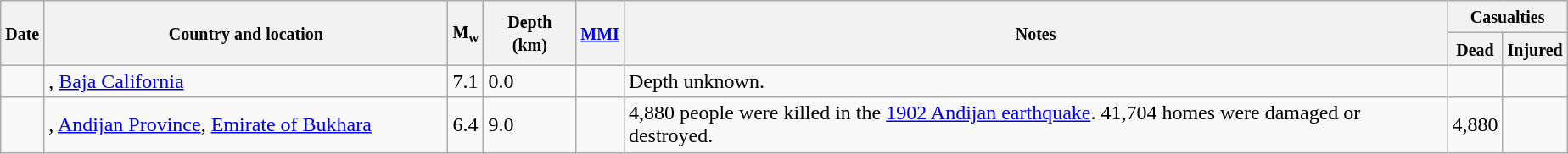<table class="wikitable sortable sort-under" style="border:1px black; margin-left:1em;">
<tr>
<th rowspan="2"><small>Date</small></th>
<th rowspan="2" style="width: 310px"><small>Country and location</small></th>
<th rowspan="2"><small>M<sub>w</sub></small></th>
<th rowspan="2"><small>Depth (km)</small></th>
<th rowspan="2"><small><a href='#'>MMI</a></small></th>
<th rowspan="2" class="unsortable"><small>Notes</small></th>
<th colspan="2"><small>Casualties</small></th>
</tr>
<tr>
<th><small>Dead</small></th>
<th><small>Injured</small></th>
</tr>
<tr>
<td></td>
<td>, <a href='#'>Baja California</a></td>
<td>7.1</td>
<td>0.0</td>
<td></td>
<td>Depth unknown.</td>
<td></td>
<td></td>
</tr>
<tr>
<td></td>
<td>, <a href='#'>Andijan Province</a>, <a href='#'>Emirate of Bukhara</a></td>
<td>6.4</td>
<td>9.0</td>
<td></td>
<td>4,880 people were killed in the <a href='#'>1902 Andijan earthquake</a>. 41,704 homes were damaged or destroyed.</td>
<td>4,880</td>
<td></td>
</tr>
</table>
